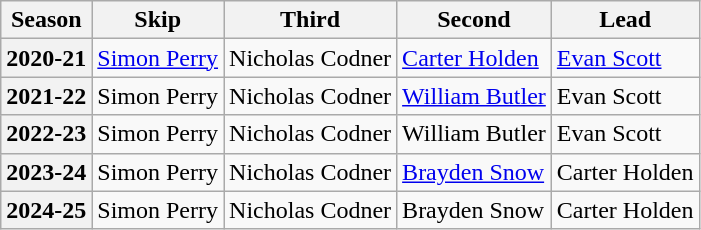<table class="wikitable">
<tr>
<th scope="col">Season</th>
<th scope="col">Skip</th>
<th scope="col">Third</th>
<th scope="col">Second</th>
<th scope="col">Lead</th>
</tr>
<tr>
<th scope="row">2020-21</th>
<td><a href='#'>Simon Perry</a></td>
<td>Nicholas Codner</td>
<td><a href='#'>Carter Holden</a></td>
<td><a href='#'>Evan Scott</a></td>
</tr>
<tr>
<th scope="row">2021-22</th>
<td>Simon Perry</td>
<td>Nicholas Codner</td>
<td><a href='#'>William Butler</a></td>
<td>Evan Scott</td>
</tr>
<tr>
<th scope="row">2022-23</th>
<td>Simon Perry</td>
<td>Nicholas Codner</td>
<td>William Butler</td>
<td>Evan Scott</td>
</tr>
<tr>
<th scope="row">2023-24</th>
<td>Simon Perry</td>
<td>Nicholas Codner</td>
<td><a href='#'>Brayden Snow</a></td>
<td>Carter Holden</td>
</tr>
<tr>
<th scope="row">2024-25</th>
<td>Simon Perry</td>
<td>Nicholas Codner</td>
<td>Brayden Snow</td>
<td>Carter Holden</td>
</tr>
</table>
